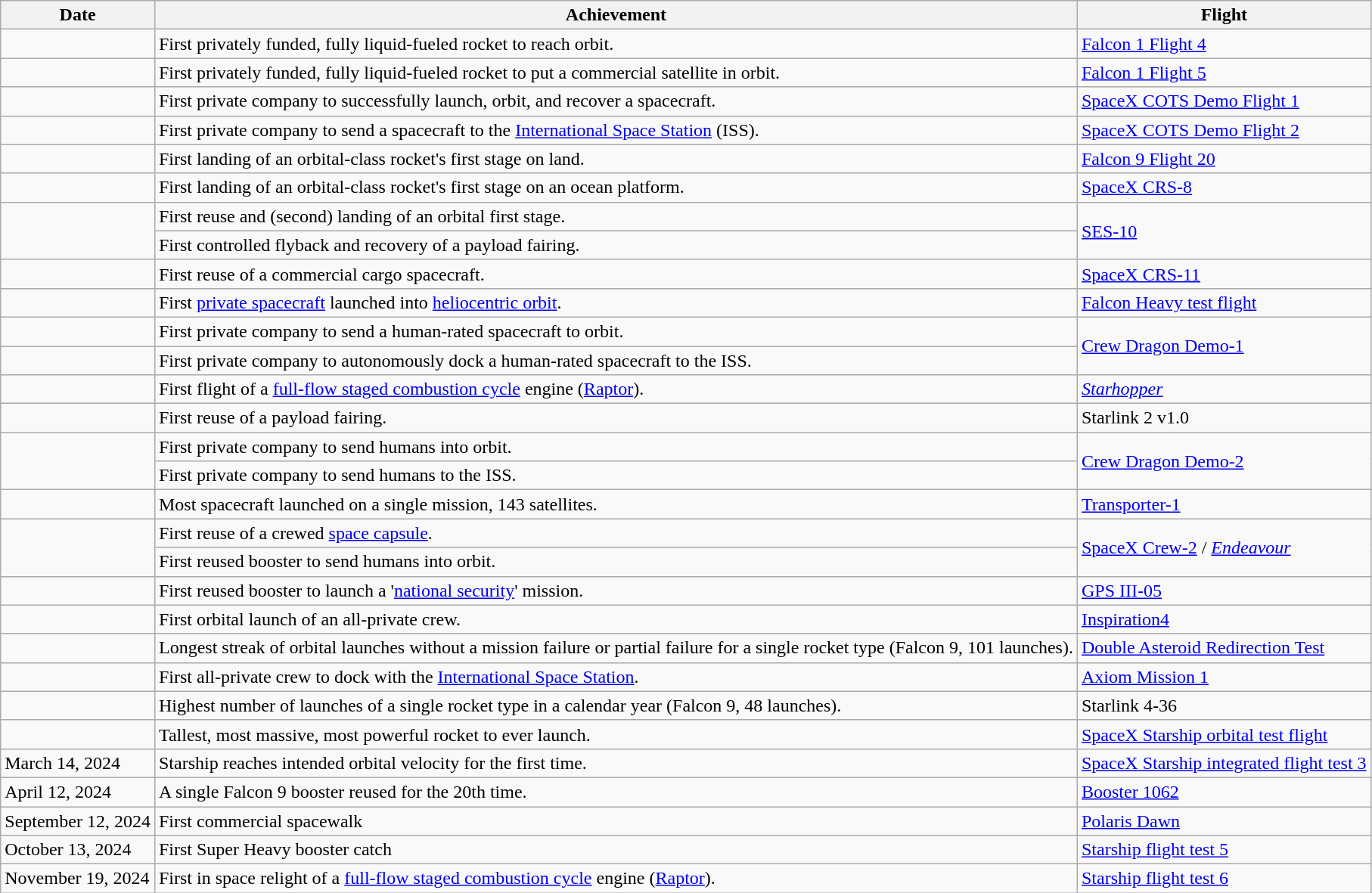<table class="wikitable sticky-header">
<tr>
<th>Date</th>
<th>Achievement</th>
<th>Flight</th>
</tr>
<tr>
<td></td>
<td>First privately funded, fully liquid-fueled rocket to reach orbit.</td>
<td><a href='#'>Falcon 1 Flight 4</a></td>
</tr>
<tr>
<td></td>
<td>First privately funded, fully liquid-fueled rocket to put a commercial satellite in orbit.</td>
<td><a href='#'>Falcon 1 Flight 5</a></td>
</tr>
<tr>
<td></td>
<td>First private company to successfully launch, orbit, and recover a spacecraft.</td>
<td><a href='#'>SpaceX COTS Demo Flight 1</a></td>
</tr>
<tr>
<td></td>
<td>First private company to send a spacecraft to the <a href='#'>International Space Station</a> (ISS).</td>
<td><a href='#'>SpaceX COTS Demo Flight 2</a></td>
</tr>
<tr>
<td></td>
<td>First landing of an orbital-class rocket's first stage on land.</td>
<td><a href='#'>Falcon 9 Flight 20</a></td>
</tr>
<tr>
<td></td>
<td>First landing of an orbital-class rocket's first stage on an ocean platform.</td>
<td><a href='#'>SpaceX CRS-8</a></td>
</tr>
<tr>
<td rowspan="2"></td>
<td>First reuse and (second) landing of an orbital first stage.</td>
<td rowspan="2"><a href='#'>SES-10</a></td>
</tr>
<tr>
<td>First controlled flyback and recovery of a payload fairing.</td>
</tr>
<tr>
<td></td>
<td>First reuse of a commercial cargo spacecraft.</td>
<td><a href='#'>SpaceX CRS-11</a></td>
</tr>
<tr>
<td></td>
<td>First <a href='#'>private spacecraft</a> launched into <a href='#'>heliocentric orbit</a>.</td>
<td><a href='#'>Falcon Heavy test flight</a></td>
</tr>
<tr>
<td></td>
<td>First private company to send a human-rated spacecraft to orbit.</td>
<td rowspan="2"><a href='#'>Crew Dragon Demo-1</a></td>
</tr>
<tr>
<td></td>
<td>First private company to autonomously dock a human-rated spacecraft to the ISS.</td>
</tr>
<tr>
<td></td>
<td>First flight of a <a href='#'>full-flow staged combustion cycle</a> engine (<a href='#'>Raptor</a>).</td>
<td><em><a href='#'>Starhopper</a></em></td>
</tr>
<tr>
<td></td>
<td>First reuse of a payload fairing.</td>
<td>Starlink 2 v1.0</td>
</tr>
<tr>
<td rowspan="2"></td>
<td>First private company to send humans into orbit.</td>
<td rowspan="2"><a href='#'>Crew Dragon Demo-2</a></td>
</tr>
<tr>
<td>First private company to send humans to the ISS.</td>
</tr>
<tr>
<td></td>
<td>Most spacecraft launched on a single mission, 143 satellites.</td>
<td><a href='#'>Transporter-1</a></td>
</tr>
<tr>
<td rowspan="2"></td>
<td>First reuse of a crewed <a href='#'>space capsule</a>.</td>
<td rowspan="2"><a href='#'>SpaceX Crew-2</a> / <a href='#'><em>Endeavour</em></a></td>
</tr>
<tr>
<td>First reused booster to send humans into orbit.</td>
</tr>
<tr>
<td></td>
<td>First reused booster to launch a '<a href='#'>national security</a>' mission.</td>
<td><a href='#'>GPS III-05</a></td>
</tr>
<tr>
<td></td>
<td>First orbital launch of an all-private crew.</td>
<td><a href='#'>Inspiration4</a></td>
</tr>
<tr>
<td></td>
<td>Longest streak of orbital launches without a mission failure or partial failure for a single rocket type (Falcon 9, 101 launches).</td>
<td><a href='#'>Double Asteroid Redirection Test</a></td>
</tr>
<tr>
<td></td>
<td>First all-private crew to dock with the <a href='#'>International Space Station</a>.</td>
<td><a href='#'>Axiom Mission 1</a></td>
</tr>
<tr>
<td></td>
<td>Highest number of launches of a single rocket type in a calendar year (Falcon 9, 48 launches).</td>
<td>Starlink 4-36</td>
</tr>
<tr>
<td></td>
<td>Tallest, most massive, most powerful rocket to ever launch.</td>
<td><a href='#'>SpaceX Starship orbital test flight</a></td>
</tr>
<tr>
<td>March 14, 2024</td>
<td>Starship reaches intended orbital velocity for the first time.</td>
<td><a href='#'>SpaceX Starship integrated flight test 3</a></td>
</tr>
<tr>
<td>April 12, 2024</td>
<td>A single Falcon 9 booster reused for the 20th time.</td>
<td><a href='#'>Booster 1062</a></td>
</tr>
<tr>
<td>September 12, 2024</td>
<td>First commercial spacewalk</td>
<td><a href='#'>Polaris Dawn</a></td>
</tr>
<tr>
<td>October 13, 2024</td>
<td>First Super Heavy booster catch</td>
<td><a href='#'>Starship flight test 5</a></td>
</tr>
<tr>
<td>November 19, 2024</td>
<td>First in space relight of a <a href='#'>full-flow staged combustion cycle</a> engine (<a href='#'>Raptor</a>).</td>
<td><a href='#'>Starship flight test 6</a></td>
</tr>
</table>
